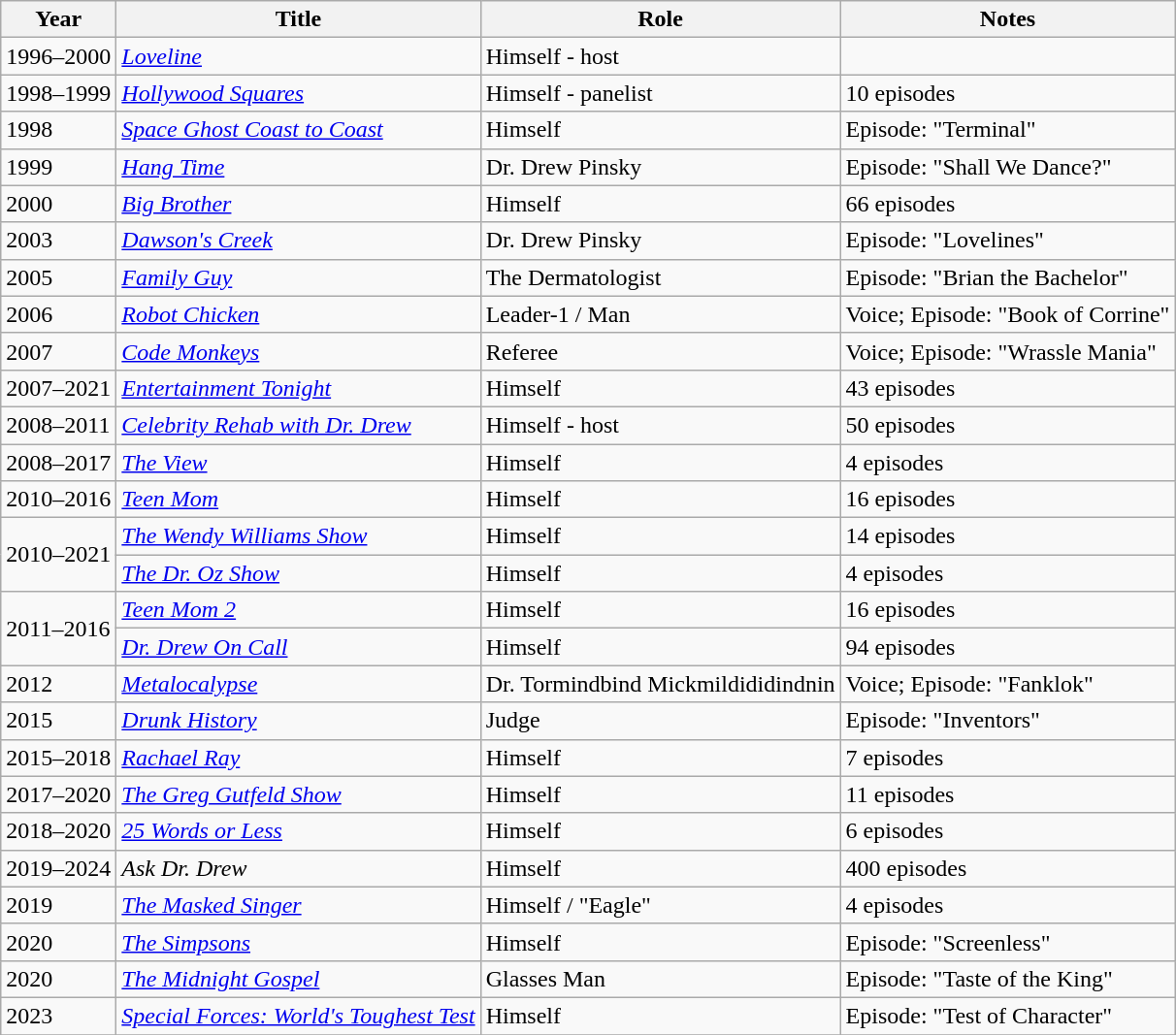<table class="wikitable sortable">
<tr>
<th>Year</th>
<th>Title</th>
<th>Role</th>
<th class="unsortable">Notes</th>
</tr>
<tr>
<td>1996–2000</td>
<td><em><a href='#'>Loveline</a></em></td>
<td>Himself - host</td>
<td></td>
</tr>
<tr>
<td>1998–1999</td>
<td><em><a href='#'>Hollywood Squares</a></em></td>
<td>Himself - panelist</td>
<td>10 episodes</td>
</tr>
<tr>
<td>1998</td>
<td><em><a href='#'>Space Ghost Coast to Coast</a></em></td>
<td>Himself</td>
<td>Episode: "Terminal"</td>
</tr>
<tr>
<td>1999</td>
<td><em><a href='#'>Hang Time</a></em></td>
<td>Dr. Drew Pinsky</td>
<td>Episode: "Shall We Dance?"</td>
</tr>
<tr>
<td>2000</td>
<td><em><a href='#'>Big Brother</a></em></td>
<td>Himself</td>
<td>66 episodes</td>
</tr>
<tr>
<td>2003</td>
<td><em><a href='#'>Dawson's Creek</a></em></td>
<td>Dr. Drew Pinsky</td>
<td>Episode: "Lovelines"</td>
</tr>
<tr>
<td>2005</td>
<td><em><a href='#'>Family Guy</a></em></td>
<td>The Dermatologist</td>
<td>Episode: "Brian the Bachelor"</td>
</tr>
<tr>
<td>2006</td>
<td><em><a href='#'>Robot Chicken</a></em></td>
<td>Leader-1 / Man</td>
<td>Voice; Episode: "Book of Corrine"</td>
</tr>
<tr>
<td>2007</td>
<td><em><a href='#'>Code Monkeys</a></em></td>
<td>Referee</td>
<td>Voice; Episode: "Wrassle Mania"</td>
</tr>
<tr>
<td>2007–2021</td>
<td><em><a href='#'>Entertainment Tonight</a></em></td>
<td>Himself</td>
<td>43 episodes</td>
</tr>
<tr>
<td>2008–2011</td>
<td><em><a href='#'>Celebrity Rehab with Dr. Drew</a></em></td>
<td>Himself - host</td>
<td>50 episodes</td>
</tr>
<tr>
<td>2008–2017</td>
<td><em><a href='#'>The View</a></em></td>
<td>Himself</td>
<td>4 episodes</td>
</tr>
<tr>
<td>2010–2016</td>
<td><em><a href='#'>Teen Mom</a></em></td>
<td>Himself</td>
<td>16 episodes</td>
</tr>
<tr>
<td rowspan="2">2010–2021</td>
<td><em><a href='#'>The Wendy Williams Show</a></em></td>
<td>Himself</td>
<td>14 episodes</td>
</tr>
<tr>
<td><em><a href='#'>The Dr. Oz Show</a></em></td>
<td>Himself</td>
<td>4 episodes</td>
</tr>
<tr>
<td rowspan="2">2011–2016</td>
<td><em><a href='#'>Teen Mom 2</a></em></td>
<td>Himself</td>
<td>16 episodes</td>
</tr>
<tr>
<td><em><a href='#'>Dr. Drew On Call</a></em></td>
<td>Himself</td>
<td>94 episodes</td>
</tr>
<tr>
<td>2012</td>
<td><em><a href='#'>Metalocalypse</a></em></td>
<td>Dr. Tormindbind Mickmildididindnin</td>
<td>Voice; Episode: "Fanklok"</td>
</tr>
<tr>
<td>2015</td>
<td><em><a href='#'>Drunk History</a></em></td>
<td>Judge</td>
<td>Episode: "Inventors"</td>
</tr>
<tr>
<td>2015–2018</td>
<td><em><a href='#'>Rachael Ray</a></em></td>
<td>Himself</td>
<td>7 episodes</td>
</tr>
<tr>
<td>2017–2020</td>
<td><em><a href='#'>The Greg Gutfeld Show</a></em></td>
<td>Himself</td>
<td>11 episodes</td>
</tr>
<tr>
<td>2018–2020</td>
<td><em><a href='#'>25 Words or Less</a></em></td>
<td>Himself</td>
<td>6 episodes</td>
</tr>
<tr>
<td>2019–2024</td>
<td><em>Ask Dr. Drew</em></td>
<td>Himself</td>
<td>400 episodes</td>
</tr>
<tr>
<td>2019</td>
<td><em><a href='#'>The Masked Singer</a></em></td>
<td>Himself / "Eagle"</td>
<td>4 episodes</td>
</tr>
<tr>
<td>2020</td>
<td><em><a href='#'>The Simpsons</a></em></td>
<td>Himself</td>
<td>Episode: "Screenless"</td>
</tr>
<tr>
<td>2020</td>
<td><em><a href='#'>The Midnight Gospel</a></em></td>
<td>Glasses Man</td>
<td>Episode: "Taste of the King"</td>
</tr>
<tr>
<td>2023</td>
<td><em><a href='#'>Special Forces: World's Toughest Test</a></em></td>
<td>Himself</td>
<td>Episode: "Test of Character"</td>
</tr>
<tr>
</tr>
</table>
